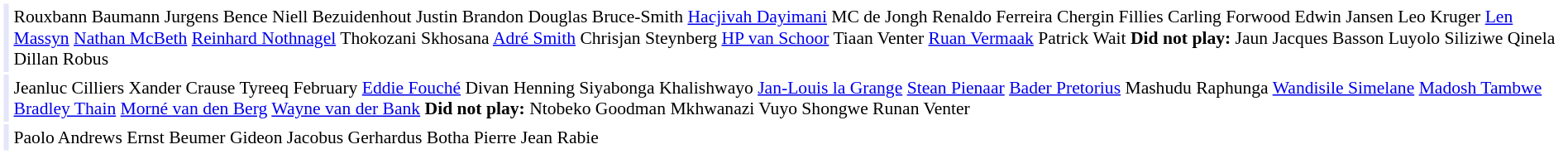<table cellpadding="2" style="border: 1px solid white; font-size:90%;">
<tr>
<td style="text-align:right;" bgcolor="lavender"></td>
<td style="text-align:left;">Rouxbann Baumann Jurgens Bence Niell Bezuidenhout Justin Brandon Douglas Bruce-Smith <a href='#'>Hacjivah Dayimani</a> MC de Jongh Renaldo Ferreira Chergin Fillies Carling Forwood Edwin Jansen Leo Kruger <a href='#'>Len Massyn</a> <a href='#'>Nathan McBeth</a> <a href='#'>Reinhard Nothnagel</a> Thokozani Skhosana <a href='#'>Adré Smith</a> Chrisjan Steynberg <a href='#'>HP van Schoor</a> Tiaan Venter <a href='#'>Ruan Vermaak</a> Patrick Wait <strong>Did not play:</strong> Jaun Jacques Basson Luyolo Siliziwe Qinela Dillan Robus</td>
</tr>
<tr>
<td style="text-align:right;" bgcolor="lavender"></td>
<td style="text-align:left;">Jeanluc Cilliers Xander Crause Tyreeq February <a href='#'>Eddie Fouché</a> Divan Henning Siyabonga Khalishwayo <a href='#'>Jan-Louis la Grange</a> <a href='#'>Stean Pienaar</a> <a href='#'>Bader Pretorius</a> Mashudu Raphunga <a href='#'>Wandisile Simelane</a> <a href='#'>Madosh Tambwe</a> <a href='#'>Bradley Thain</a> <a href='#'>Morné van den Berg</a> <a href='#'>Wayne van der Bank</a> <strong>Did not play:</strong> Ntobeko Goodman Mkhwanazi Vuyo Shongwe Runan Venter</td>
</tr>
<tr>
<td style="text-align:right;" bgcolor="lavender"></td>
<td style="text-align:left;">Paolo Andrews Ernst Beumer Gideon Jacobus Gerhardus Botha Pierre Jean Rabie</td>
</tr>
</table>
